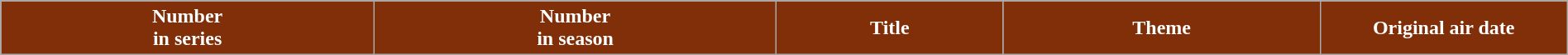<table class="wikitable plainrowheaders" style="width:100%;margin:auto;">
<tr>
<th scope="col" style="background:#812f09; color:#fff;">Number<br>in series</th>
<th scope="col" style="background:#812f09; color:#fff;">Number<br>in season</th>
<th scope="col" style="background:#812f09; color:#fff;">Title</th>
<th scope="col" style="background:#812f09; color:#fff;">Theme</th>
<th scope="col" style="background:#812f09; color:#fff; width:12em;">Original air date<br>










</th>
</tr>
</table>
